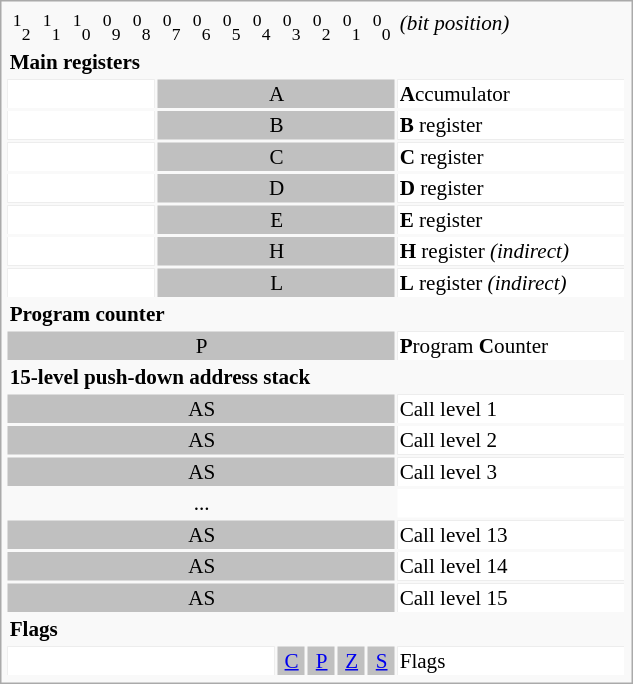<table class="infobox" style="font-size:88%;width:30em;">
<tr>
<td style="text-align:center;"><sup>1</sup><sub>2</sub></td>
<td style="text-align:center;"><sup>1</sup><sub>1</sub></td>
<td style="text-align:center;"><sup>1</sup><sub>0</sub></td>
<td style="text-align:center;"><sup>0</sup><sub>9</sub></td>
<td style="text-align:center;"><sup>0</sup><sub>8</sub></td>
<td style="text-align:center;"><sup>0</sup><sub>7</sub></td>
<td style="text-align:center;"><sup>0</sup><sub>6</sub></td>
<td style="text-align:center;"><sup>0</sup><sub>5</sub></td>
<td style="text-align:center;"><sup>0</sup><sub>4</sub></td>
<td style="text-align:center;"><sup>0</sup><sub>3</sub></td>
<td style="text-align:center;"><sup>0</sup><sub>2</sub></td>
<td style="text-align:center;"><sup>0</sup><sub>1</sub></td>
<td style="text-align:center;"><sup>0</sup><sub>0</sub></td>
<td><em>(bit position)</em></td>
</tr>
<tr>
<td colspan="15"><strong>Main registers</strong></td>
</tr>
<tr style="background:silver;color:black">
<td style="text-align:center; background:white" colspan="5"></td>
<td style="text-align:center;" colspan="8">A</td>
<td style="width:auto; background:white; color:black;"><strong>A</strong>ccumulator</td>
</tr>
<tr style="background:silver;color:black">
<td style="text-align:center; background:white" colspan="5"></td>
<td style="text-align:center;" colspan="8">B</td>
<td style="background:white; color:black;"><strong>B</strong> register</td>
</tr>
<tr style="background:silver;color:black">
<td style="text-align:center; background:white" colspan="5"></td>
<td style="text-align:center;" colspan="8">C</td>
<td style="background:white; color:black;"><strong>C</strong> register</td>
</tr>
<tr style="background:silver;color:black">
<td style="text-align:center; background:white" colspan="5"></td>
<td style="text-align:center;" colspan="8">D</td>
<td style="background:white; color:black;"><strong>D</strong> register</td>
</tr>
<tr style="background:silver;color:black">
<td style="text-align:center; background:white" colspan="5"></td>
<td style="text-align:center;" colspan="8">E</td>
<td style="background:white; color:black;"><strong>E</strong> register</td>
</tr>
<tr style="background:silver;color:black">
<td style="text-align:center; background:white" colspan="5"></td>
<td style="text-align:center;" colspan="8">H</td>
<td style="background:white; color:black;"><strong>H</strong> register <em>(indirect)</em></td>
</tr>
<tr style="background:silver;color:black">
<td style="text-align:center; background:white" colspan="5"></td>
<td style="text-align:center;" colspan="8">L</td>
<td style="background:white; color:black;"><strong>L</strong> register <em>(indirect)</em></td>
</tr>
<tr>
<td colspan="15"><strong>Program counter</strong></td>
</tr>
<tr style="background:silver;color:black">
<td style="text-align:center;" colspan="13">P</td>
<td style="background:white; color:black;"><strong>P</strong>rogram <strong>C</strong>ounter</td>
</tr>
<tr>
<td colspan="15"><strong>15-level push-down address stack</strong></td>
</tr>
<tr style="background:silver;color:black">
<td style="text-align:center;" colspan="13">AS</td>
<td style="background:white; color:black;">Call level 1</td>
</tr>
<tr style="background:silver;color:black">
<td style="text-align:center;" colspan="13">AS</td>
<td style="background:white; color:black;">Call level 2</td>
</tr>
<tr style="background:silver;color:black">
<td style="text-align:center;" colspan="13">AS</td>
<td style="background:white; color:black;">Call level 3</td>
</tr>
<tr>
<td style="text-align:center;" colspan="13">...</td>
<td style="background:white; color:black;"></td>
</tr>
<tr style="background:silver;color:black">
<td style="text-align:center;" colspan="13">AS</td>
<td style="background:white; color:black;">Call level 13</td>
</tr>
<tr style="background:silver;color:black">
<td style="text-align:center;" colspan="13">AS</td>
<td style="background:white; color:black;">Call level 14</td>
</tr>
<tr style="background:silver;color:black">
<td style="text-align:center;" colspan="13">AS</td>
<td style="background:white; color:black;">Call level 15</td>
</tr>
<tr>
<td colspan="15"><strong>Flags</strong></td>
</tr>
<tr style="background:silver;color:black">
<td style="text-align:center; background:white" colspan="9"></td>
<td style="text-align:center;"><a href='#'>C</a></td>
<td style="text-align:center;"><a href='#'>P</a></td>
<td style="text-align:center;"><a href='#'>Z</a></td>
<td style="text-align:center;"><a href='#'>S</a></td>
<td style="background:white; color:black">Flags</td>
</tr>
</table>
